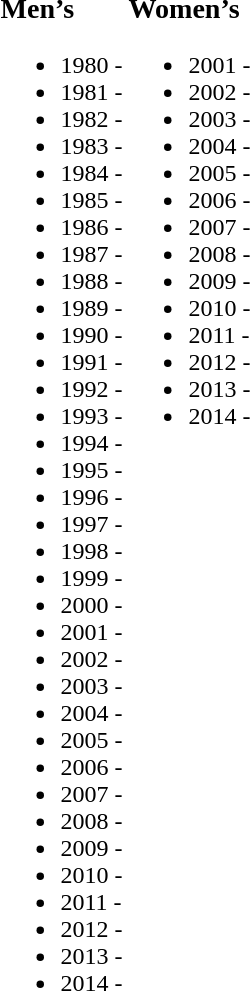<table>
<tr valign="top">
<td><br><h3>Men’s</h3><ul><li>1980 - </li><li>1981 - </li><li>1982 - </li><li>1983 - </li><li>1984 - </li><li>1985 - </li><li>1986 - </li><li>1987 - </li><li>1988 - </li><li>1989 - </li><li>1990 - </li><li>1991 - </li><li>1992 - </li><li>1993 - </li><li>1994 - </li><li>1995 - </li><li>1996 - </li><li>1997 - </li><li>1998 - </li><li>1999 - </li><li>2000 - </li><li>2001 - </li><li>2002 - <del></del></li><li>2003 - </li><li>2004 - <del></del></li><li>2005 - </li><li>2006 - <del></del></li><li>2007 - </li><li>2008 - </li><li>2009 - <del></del></li><li>2010 - </li><li>2011 - </li><li>2012 - </li><li>2013 - </li><li>2014 - </li></ul></td>
<td><br><h3>Women’s</h3><ul><li>2001 - </li><li>2002 - </li><li>2003 - </li><li>2004 - </li><li>2005 - </li><li>2006 - </li><li>2007 - </li><li>2008 - </li><li>2009 - </li><li>2010 - </li><li>2011 - </li><li>2012 - </li><li>2013 - </li><li>2014 - </li></ul></td>
</tr>
</table>
